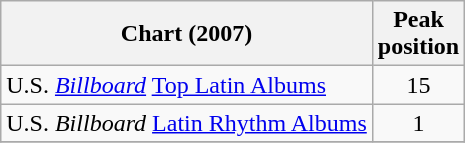<table class="wikitable sortable">
<tr>
<th>Chart (2007)</th>
<th>Peak<br>position</th>
</tr>
<tr>
<td align="left">U.S. <em><a href='#'>Billboard</a></em> <a href='#'>Top Latin Albums</a></td>
<td align="center">15</td>
</tr>
<tr>
<td>U.S. <em>Billboard</em> <a href='#'>Latin Rhythm Albums</a></td>
<td align="center">1</td>
</tr>
<tr>
</tr>
</table>
